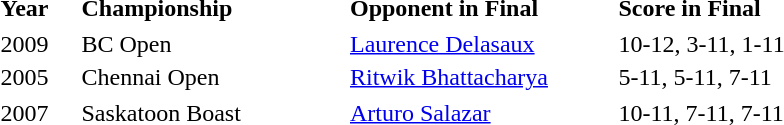<table>
<tr>
<td width="50"><strong>Year</strong></td>
<td width="175"><strong>Championship</strong></td>
<td width="175"><strong>Opponent in Final</strong></td>
<td width="150"><strong>Score in Final</strong></td>
</tr>
<tr bgcolor="#FFFFCC">
</tr>
<tr>
<td>2009</td>
<td>BC Open</td>
<td> <a href='#'>Laurence Delasaux</a></td>
<td>10-12, 3-11, 1-11</td>
</tr>
<tr>
<td>2005</td>
<td>Chennai Open</td>
<td> <a href='#'>Ritwik Bhattacharya</a></td>
<td>5-11, 5-11, 7-11</td>
</tr>
<tr bgcolor="#CCFFCC">
</tr>
<tr>
<td>2007</td>
<td>Saskatoon Boast</td>
<td> <a href='#'>Arturo Salazar</a></td>
<td>10-11, 7-11, 7-11</td>
</tr>
<tr bgcolor="#FFFFCC">
</tr>
</table>
